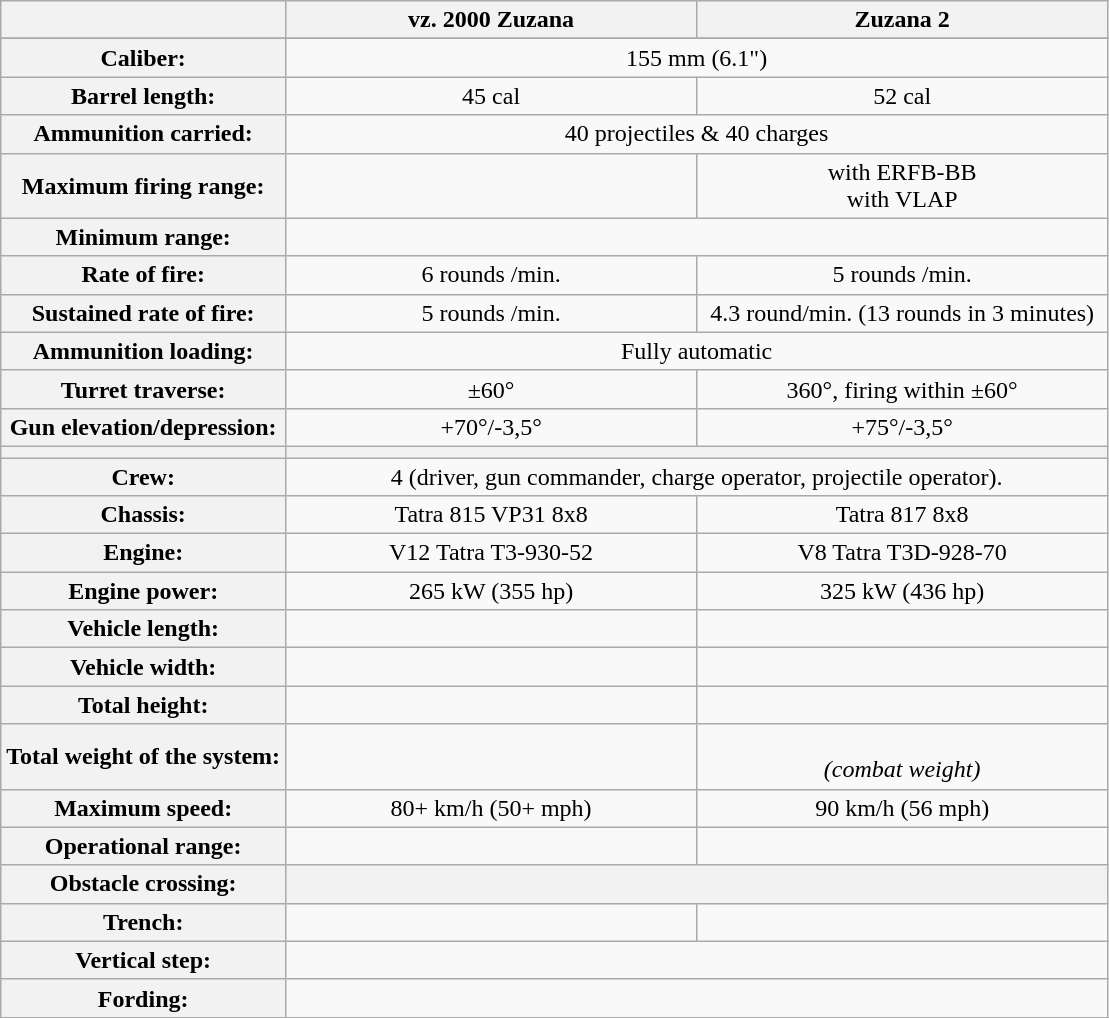<table class="wikitable">
<tr style="text-align:center;">
<th></th>
<th style="width: 200pt;">vz. 2000 Zuzana </th>
<th style="width: 200pt;">Zuzana 2 </th>
</tr>
<tr style="text-align:center;">
</tr>
<tr style="text-align:center;">
<th>Caliber:</th>
<td colspan="2">155 mm (6.1")</td>
</tr>
<tr style="text-align:center;">
<th>Barrel length:</th>
<td>45 cal</td>
<td>52 cal</td>
</tr>
<tr style="text-align:center;">
<th>Ammunition carried:</th>
<td colspan="2">40 projectiles & 40 charges</td>
</tr>
<tr style="text-align:center;">
<th>Maximum firing range:</th>
<td></td>
<td> with ERFB-BB <br>  with VLAP</td>
</tr>
<tr style="text-align:center;">
<th>Minimum range:</th>
<td colspan="2"></td>
</tr>
<tr style="text-align:center;">
<th>Rate of fire:</th>
<td>6 rounds /min.</td>
<td>5 rounds /min.</td>
</tr>
<tr style="text-align:center;">
<th>Sustained rate of fire:</th>
<td>5 rounds /min.</td>
<td>4.3 round/min. (13 rounds in 3 minutes)</td>
</tr>
<tr style="text-align:center;">
<th>Ammunition loading:</th>
<td colspan="2">Fully automatic</td>
</tr>
<tr style="text-align:center;">
<th>Turret traverse:</th>
<td>±60°</td>
<td>360°, firing within ±60°</td>
</tr>
<tr style="text-align:center;">
<th>Gun elevation/depression:</th>
<td>+70°/-3,5°</td>
<td>+75°/-3,5°</td>
</tr>
<tr style="text-align:center;">
<th></th>
<th colspan="2"></th>
</tr>
<tr style="text-align:center;">
<th>Crew:</th>
<td colspan="2">4 (driver, gun commander, charge operator, projectile operator).</td>
</tr>
<tr style="text-align:center;">
<th>Chassis:</th>
<td>Tatra 815 VP31 8x8</td>
<td>Tatra 817 8x8</td>
</tr>
<tr style="text-align:center;">
<th>Engine:</th>
<td>V12 Tatra T3-930-52</td>
<td>V8 Tatra T3D-928-70</td>
</tr>
<tr style="text-align:center;">
<th>Engine power:</th>
<td>265 kW (355 hp)</td>
<td>325 kW (436 hp)</td>
</tr>
<tr style="text-align:center;">
<th>Vehicle length:</th>
<td></td>
<td></td>
</tr>
<tr style="text-align:center;">
<th>Vehicle width:</th>
<td></td>
<td></td>
</tr>
<tr style="text-align:center;">
<th>Total height:</th>
<td></td>
<td></td>
</tr>
<tr style="text-align:center;">
<th>Total weight of the system:</th>
<td></td>
<td> <br> <em>(combat weight)</em></td>
</tr>
<tr style="text-align:center;">
<th>Maximum speed:</th>
<td>80+ km/h (50+ mph)</td>
<td>90 km/h (56 mph)</td>
</tr>
<tr style="text-align:center;">
<th>Operational range:</th>
<td></td>
<td></td>
</tr>
<tr style="text-align:center;">
<th>Obstacle crossing:</th>
<th colspan="2"></th>
</tr>
<tr style="text-align:center;">
<th>Trench:</th>
<td></td>
<td></td>
</tr>
<tr style="text-align:center;">
<th>Vertical step:</th>
<td colspan="2"></td>
</tr>
<tr style="text-align:center;">
<th>Fording:</th>
<td colspan="2"></td>
</tr>
</table>
